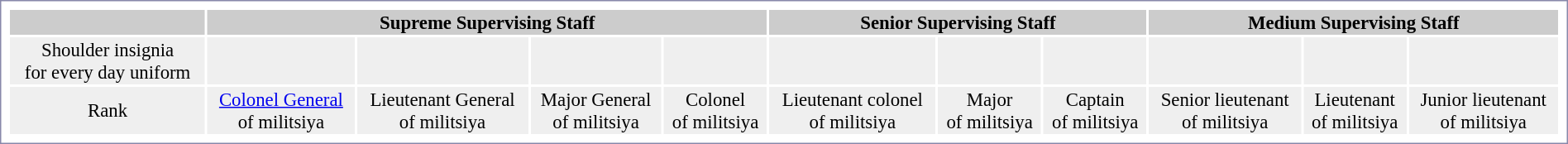<table width="100%" style="border:1px solid #8888aa; background-color:white; padding:5px; font-size:95%; margin: 0px 12px 12px 0px; text-align:center;">
<tr style="background:#cccccc;">
<th></th>
<th colspan="4">Supreme Supervising Staff</th>
<th colspan="3">Senior Supervising Staff</th>
<th colspan="4">Medium Supervising Staff</th>
</tr>
<tr style="background:#efefef;">
<td>Shoulder insignia<br>for every day uniform</td>
<td></td>
<td></td>
<td></td>
<td></td>
<td></td>
<td></td>
<td></td>
<td></td>
<td></td>
<td></td>
</tr>
<tr style="background:#efefef;">
<td>Rank</td>
<td><a href='#'>Colonel General</a><br>of militsiya</td>
<td>Lieutenant General<br>of militsiya</td>
<td>Major General<br>of militsiya</td>
<td>Colonel<br>of militsiya</td>
<td>Lieutenant colonel<br>of militsiya</td>
<td>Major<br>of militsiya</td>
<td>Captain<br>of militsiya</td>
<td>Senior lieutenant<br>of militsiya</td>
<td>Lieutenant<br>of militsiya</td>
<td>Junior lieutenant<br>of militsiya</td>
</tr>
</table>
